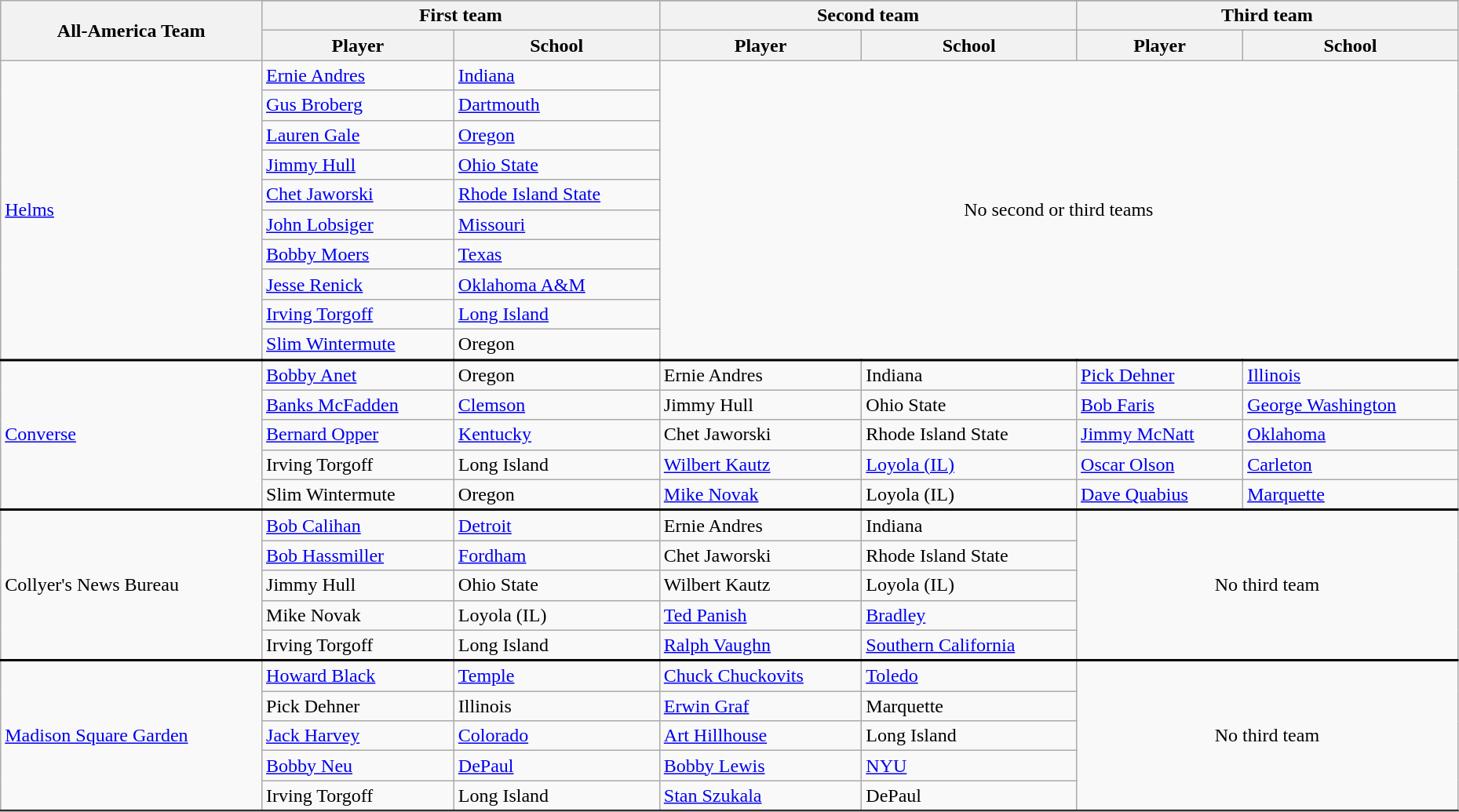<table class="wikitable" style="width:98%;">
<tr>
<th rowspan=3>All-America Team</th>
</tr>
<tr>
<th colspan=2>First team</th>
<th colspan=2>Second team</th>
<th colspan=2>Third team</th>
</tr>
<tr>
<th>Player</th>
<th>School</th>
<th>Player</th>
<th>School</th>
<th>Player</th>
<th>School</th>
</tr>
<tr>
<td rowspan=10><a href='#'>Helms</a></td>
<td><a href='#'>Ernie Andres</a></td>
<td><a href='#'>Indiana</a></td>
<td rowspan=10 colspan=6 align=center>No second or third teams</td>
</tr>
<tr>
<td><a href='#'>Gus Broberg</a></td>
<td><a href='#'>Dartmouth</a></td>
</tr>
<tr>
<td><a href='#'>Lauren Gale</a></td>
<td><a href='#'>Oregon</a></td>
</tr>
<tr>
<td><a href='#'>Jimmy Hull</a></td>
<td><a href='#'>Ohio State</a></td>
</tr>
<tr>
<td><a href='#'>Chet Jaworski</a></td>
<td><a href='#'>Rhode Island State</a></td>
</tr>
<tr>
<td><a href='#'>John Lobsiger</a></td>
<td><a href='#'>Missouri</a></td>
</tr>
<tr>
<td><a href='#'>Bobby Moers</a></td>
<td><a href='#'>Texas</a></td>
</tr>
<tr>
<td><a href='#'>Jesse Renick</a></td>
<td><a href='#'>Oklahoma A&M</a></td>
</tr>
<tr>
<td><a href='#'>Irving Torgoff</a></td>
<td><a href='#'>Long Island</a></td>
</tr>
<tr>
<td><a href='#'>Slim Wintermute</a></td>
<td>Oregon</td>
</tr>
<tr style = "border-top:2px solid black;">
<td rowspan=5><a href='#'>Converse</a></td>
<td><a href='#'>Bobby Anet</a></td>
<td>Oregon</td>
<td>Ernie Andres</td>
<td>Indiana</td>
<td><a href='#'>Pick Dehner</a></td>
<td><a href='#'>Illinois</a></td>
</tr>
<tr>
<td><a href='#'>Banks McFadden</a></td>
<td><a href='#'>Clemson</a></td>
<td>Jimmy Hull</td>
<td>Ohio State</td>
<td><a href='#'>Bob Faris</a></td>
<td><a href='#'>George Washington</a></td>
</tr>
<tr>
<td><a href='#'>Bernard Opper</a></td>
<td><a href='#'>Kentucky</a></td>
<td>Chet Jaworski</td>
<td>Rhode Island State</td>
<td><a href='#'>Jimmy McNatt</a></td>
<td><a href='#'>Oklahoma</a></td>
</tr>
<tr>
<td>Irving Torgoff</td>
<td>Long Island</td>
<td><a href='#'>Wilbert Kautz</a></td>
<td><a href='#'>Loyola (IL)</a></td>
<td><a href='#'>Oscar Olson</a></td>
<td><a href='#'>Carleton</a></td>
</tr>
<tr>
<td>Slim Wintermute</td>
<td>Oregon</td>
<td><a href='#'>Mike Novak</a></td>
<td>Loyola (IL)</td>
<td><a href='#'>Dave Quabius</a></td>
<td><a href='#'>Marquette</a></td>
</tr>
<tr style = "border-top:2px solid black;">
<td rowspan=5>Collyer's News Bureau</td>
<td><a href='#'>Bob Calihan</a></td>
<td><a href='#'>Detroit</a></td>
<td>Ernie Andres</td>
<td>Indiana</td>
<td rowspan=5 colspan=3 align=center>No third team</td>
</tr>
<tr>
<td><a href='#'>Bob Hassmiller</a></td>
<td><a href='#'>Fordham</a></td>
<td>Chet Jaworski</td>
<td>Rhode Island State</td>
</tr>
<tr>
<td>Jimmy Hull</td>
<td>Ohio State</td>
<td>Wilbert Kautz</td>
<td>Loyola (IL)</td>
</tr>
<tr>
<td>Mike Novak</td>
<td>Loyola (IL)</td>
<td><a href='#'>Ted Panish</a></td>
<td><a href='#'>Bradley</a></td>
</tr>
<tr>
<td>Irving Torgoff</td>
<td>Long Island</td>
<td><a href='#'>Ralph Vaughn</a></td>
<td><a href='#'>Southern California</a></td>
</tr>
<tr style = "border-top:2px solid black;">
<td rowspan=5><a href='#'>Madison Square Garden</a></td>
<td><a href='#'>Howard Black</a></td>
<td><a href='#'>Temple</a></td>
<td><a href='#'>Chuck Chuckovits</a></td>
<td><a href='#'>Toledo</a></td>
<td rowspan=5 colspan=3 align=center>No third team</td>
</tr>
<tr>
<td>Pick Dehner</td>
<td>Illinois</td>
<td><a href='#'>Erwin Graf</a></td>
<td>Marquette</td>
</tr>
<tr>
<td><a href='#'>Jack Harvey</a></td>
<td><a href='#'>Colorado</a></td>
<td><a href='#'>Art Hillhouse</a></td>
<td>Long Island</td>
</tr>
<tr>
<td><a href='#'>Bobby Neu</a></td>
<td><a href='#'>DePaul</a></td>
<td><a href='#'>Bobby Lewis</a></td>
<td><a href='#'>NYU</a></td>
</tr>
<tr>
<td>Irving Torgoff</td>
<td>Long Island</td>
<td><a href='#'>Stan Szukala</a></td>
<td>DePaul</td>
</tr>
<tr style = "border-top:2px solid black;">
</tr>
</table>
